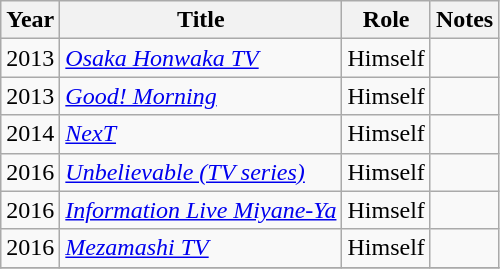<table class="wikitable sortable">
<tr>
<th>Year</th>
<th>Title</th>
<th>Role</th>
<th class="unsortable">Notes</th>
</tr>
<tr>
<td>2013</td>
<td><em><a href='#'>Osaka Honwaka TV</a></em></td>
<td>Himself</td>
<td></td>
</tr>
<tr>
<td>2013</td>
<td><em><a href='#'>Good! Morning</a></em></td>
<td>Himself</td>
<td></td>
</tr>
<tr>
<td>2014</td>
<td><em><a href='#'>NexT</a></em></td>
<td>Himself</td>
<td></td>
</tr>
<tr>
<td>2016</td>
<td><em><a href='#'>Unbelievable (TV series)</a></em></td>
<td>Himself</td>
<td></td>
</tr>
<tr>
<td>2016</td>
<td><em><a href='#'>Information Live Miyane-Ya</a></em></td>
<td>Himself</td>
<td></td>
</tr>
<tr>
<td>2016</td>
<td><em><a href='#'>Mezamashi TV</a></em></td>
<td>Himself</td>
<td></td>
</tr>
<tr>
</tr>
</table>
